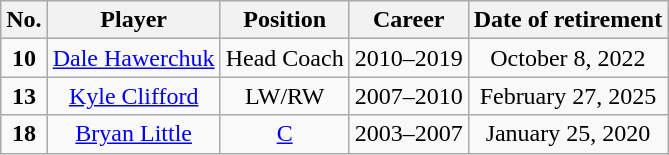<table class="wikitable sortable" style="text-align:center">
<tr>
<th>No.</th>
<th>Player</th>
<th>Position</th>
<th>Career</th>
<th>Date of retirement</th>
</tr>
<tr>
<td><strong>10</strong></td>
<td><a href='#'>Dale Hawerchuk</a></td>
<td>Head Coach</td>
<td>2010–2019</td>
<td>October 8, 2022</td>
</tr>
<tr>
<td><strong>13</strong></td>
<td><a href='#'>Kyle Clifford</a></td>
<td>LW/RW</td>
<td>2007–2010</td>
<td>February 27, 2025</td>
</tr>
<tr>
<td><strong>18</strong></td>
<td><a href='#'>Bryan Little</a></td>
<td><a href='#'>C</a></td>
<td>2003–2007</td>
<td>January 25, 2020</td>
</tr>
</table>
